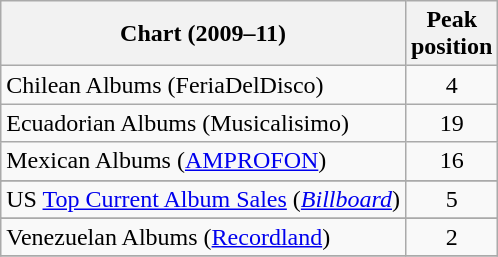<table class="wikitable sortable">
<tr>
<th>Chart (2009–11)</th>
<th>Peak<br>position</th>
</tr>
<tr>
<td>Chilean Albums (FeriaDelDisco)</td>
<td style="text-align:center;">4</td>
</tr>
<tr>
<td>Ecuadorian Albums (Musicalisimo)</td>
<td style="text-align:center;">19</td>
</tr>
<tr>
<td>Mexican Albums (<a href='#'>AMPROFON</a>)</td>
<td style="text-align:center;">16</td>
</tr>
<tr>
</tr>
<tr>
</tr>
<tr>
<td>US <a href='#'>Top Current Album Sales</a> (<a href='#'><em>Billboard</em></a>) </td>
<td style="text-align:center;">5</td>
</tr>
<tr>
</tr>
<tr>
</tr>
<tr>
<td>Venezuelan Albums (<a href='#'>Recordland</a>)</td>
<td style="text-align:center;">2</td>
</tr>
<tr>
</tr>
</table>
